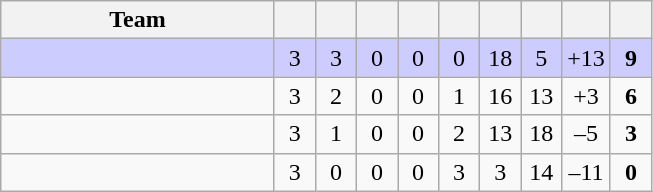<table class="wikitable" style="text-align: center;">
<tr>
<th style="width:175px;">Team</th>
<th width="20"></th>
<th width="20"></th>
<th width="20"></th>
<th width="20"></th>
<th width="20"></th>
<th width="20"></th>
<th width="20"></th>
<th width="25"></th>
<th width="20"></th>
</tr>
<tr style="background:#ccccff;">
<td align=left></td>
<td>3</td>
<td>3</td>
<td>0</td>
<td>0</td>
<td>0</td>
<td>18</td>
<td>5</td>
<td>+13</td>
<td><strong>9</strong></td>
</tr>
<tr>
<td align=left></td>
<td>3</td>
<td>2</td>
<td>0</td>
<td>0</td>
<td>1</td>
<td>16</td>
<td>13</td>
<td>+3</td>
<td><strong>6</strong></td>
</tr>
<tr>
<td align=left></td>
<td>3</td>
<td>1</td>
<td>0</td>
<td>0</td>
<td>2</td>
<td>13</td>
<td>18</td>
<td>–5</td>
<td><strong>3</strong></td>
</tr>
<tr>
<td align=left></td>
<td>3</td>
<td>0</td>
<td>0</td>
<td>0</td>
<td>3</td>
<td>3</td>
<td>14</td>
<td>–11</td>
<td><strong>0</strong></td>
</tr>
</table>
